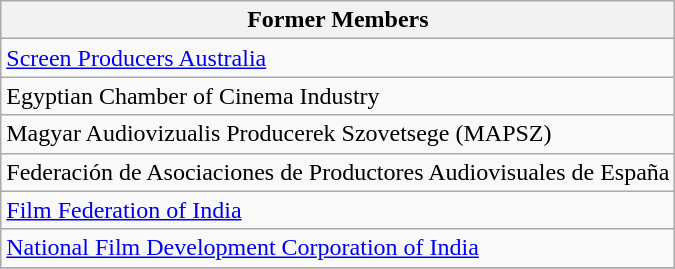<table class="wikitable sortable">
<tr>
<th scope="col">Former Members</th>
</tr>
<tr>
<td> <a href='#'>Screen Producers Australia</a></td>
</tr>
<tr>
<td> Egyptian Chamber of Cinema Industry</td>
</tr>
<tr>
<td> Magyar Audiovizualis Producerek Szovetsege (MAPSZ)</td>
</tr>
<tr>
<td> Federación de Asociaciones de Productores Audiovisuales de España</td>
</tr>
<tr>
<td> <a href='#'>Film Federation of India</a></td>
</tr>
<tr>
<td> <a href='#'>National Film Development Corporation of India</a></td>
</tr>
<tr>
</tr>
</table>
